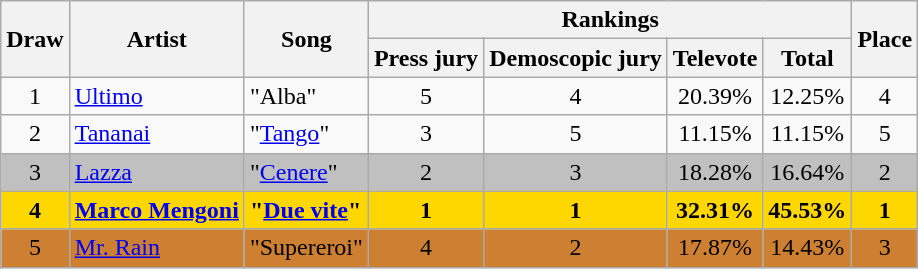<table class="wikitable sortable">
<tr>
<th rowspan="2">Draw</th>
<th rowspan="2">Artist</th>
<th rowspan="2">Song</th>
<th colspan="4">Rankings</th>
<th rowspan="2">Place</th>
</tr>
<tr>
<th>Press jury</th>
<th>Demoscopic jury</th>
<th>Televote</th>
<th>Total</th>
</tr>
<tr>
<td align="center">1</td>
<td><a href='#'>Ultimo</a></td>
<td>"Alba"</td>
<td align="center">5</td>
<td align="center">4</td>
<td align="center">20.39%</td>
<td align="center">12.25%</td>
<td align="center">4</td>
</tr>
<tr>
<td align="center">2</td>
<td><a href='#'>Tananai</a></td>
<td>"<a href='#'>Tango</a>"</td>
<td align="center">3</td>
<td align="center">5</td>
<td align="center">11.15%</td>
<td align="center">11.15%</td>
<td align="center">5</td>
</tr>
<tr bgcolor="silver">
<td align="center">3</td>
<td><a href='#'>Lazza</a></td>
<td>"<a href='#'>Cenere</a>"</td>
<td align="center">2</td>
<td align="center">3</td>
<td align="center">18.28%</td>
<td align="center">16.64%</td>
<td align="center">2</td>
</tr>
<tr bgcolor="gold">
<td align="center"><strong>4</strong></td>
<td><strong><a href='#'>Marco Mengoni</a></strong></td>
<td><strong>"<a href='#'>Due vite</a>"</strong></td>
<td align="center"><strong>1</strong></td>
<td align="center"><strong>1</strong></td>
<td align="center"><strong>32.31%</strong></td>
<td align="center"><strong>45.53%</strong></td>
<td align="center"><strong>1</strong></td>
</tr>
<tr bgcolor="#Cd7f32">
<td align="center">5</td>
<td><a href='#'>Mr. Rain</a></td>
<td>"Supereroi"</td>
<td align="center">4</td>
<td align="center">2</td>
<td align="center">17.87%</td>
<td align="center">14.43%</td>
<td align="center">3</td>
</tr>
</table>
